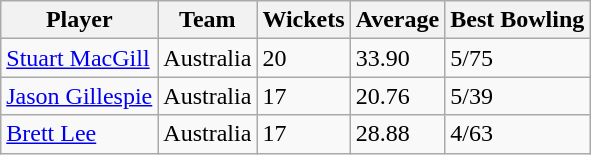<table class="wikitable">
<tr>
<th>Player</th>
<th>Team</th>
<th>Wickets</th>
<th>Average</th>
<th>Best  Bowling</th>
</tr>
<tr>
<td><a href='#'>Stuart MacGill</a></td>
<td>Australia</td>
<td>20</td>
<td>33.90</td>
<td>5/75</td>
</tr>
<tr>
<td><a href='#'>Jason Gillespie</a></td>
<td>Australia</td>
<td>17</td>
<td>20.76</td>
<td>5/39</td>
</tr>
<tr>
<td><a href='#'>Brett Lee</a></td>
<td>Australia</td>
<td>17</td>
<td>28.88</td>
<td>4/63</td>
</tr>
</table>
